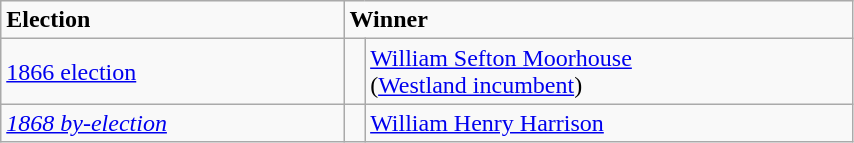<table class="wikitable" width=45%>
<tr>
<td width=19%><strong>Election</strong></td>
<td width=81% colspan=2><strong>Winner</strong></td>
</tr>
<tr>
<td><a href='#'>1866 election</a></td>
<td width=1% rowspan=1 bgcolor=></td>
<td width=27% rowspan=1><a href='#'>William Sefton Moorhouse</a><br>(<a href='#'>Westland incumbent</a>)</td>
</tr>
<tr>
<td><span><em><a href='#'>1868 by-election</a></em></span></td>
<td rowspan=1 bgcolor=></td>
<td rowspan=1><a href='#'>William Henry Harrison</a></td>
</tr>
</table>
